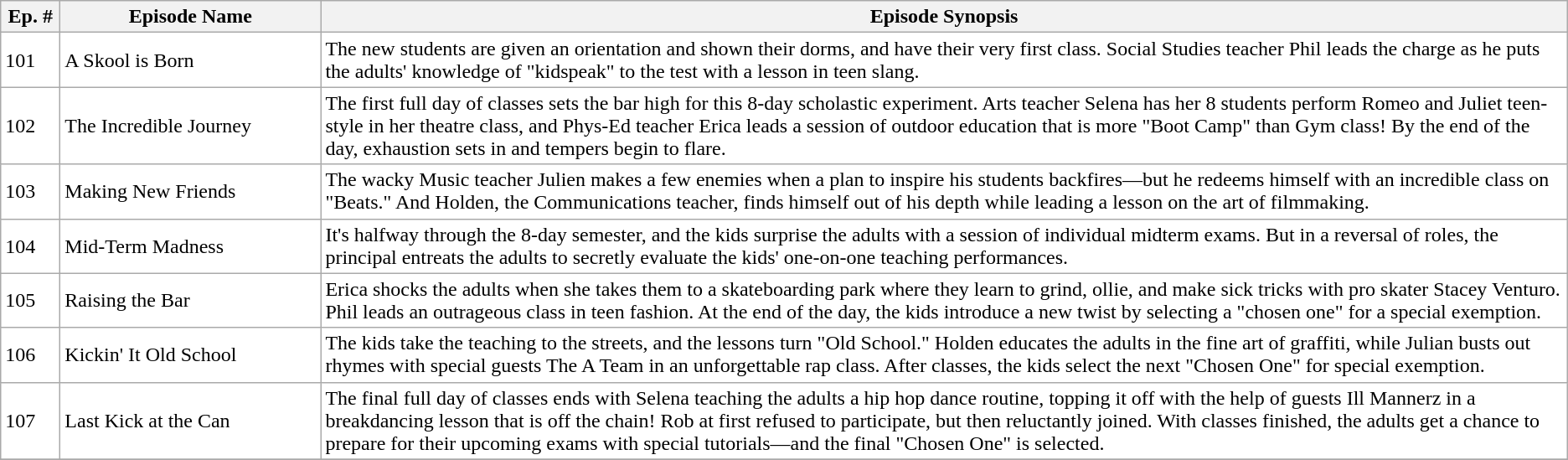<table class="wikitable" style="background: #FFFFFF;">
<tr>
<th width=40>Ep. #</th>
<th width=200>Episode Name</th>
<th>Episode Synopsis</th>
</tr>
<tr>
<td>101</td>
<td>A Skool is Born</td>
<td>The new students are given an orientation and shown their dorms, and have their very first class. Social Studies teacher Phil leads the charge as he puts the adults' knowledge of "kidspeak" to the test with a lesson in teen slang.</td>
</tr>
<tr>
<td>102</td>
<td>The Incredible Journey</td>
<td>The first full day of classes sets the bar high for this 8-day scholastic experiment. Arts teacher Selena has her 8 students perform Romeo and Juliet teen-style in her theatre class, and Phys-Ed teacher Erica leads a session of outdoor education that is more "Boot Camp" than Gym class! By the end of the day, exhaustion sets in and tempers begin to flare.</td>
</tr>
<tr>
<td>103</td>
<td>Making New Friends</td>
<td>The wacky Music teacher Julien makes a few enemies when a plan to inspire his students backfires—but he redeems himself with an incredible class on "Beats." And Holden, the Communications teacher, finds himself out of his depth while leading a lesson on the art of filmmaking.</td>
</tr>
<tr>
<td>104</td>
<td>Mid-Term Madness</td>
<td>It's halfway through the 8-day semester, and the kids surprise the adults with a session of individual midterm exams. But in a reversal of roles, the principal entreats the adults to secretly evaluate the kids' one-on-one teaching performances.</td>
</tr>
<tr>
<td>105</td>
<td>Raising the Bar</td>
<td>Erica shocks the adults when she takes them to a skateboarding park where they learn to grind, ollie, and make sick tricks with pro skater Stacey Venturo. Phil leads an outrageous class in teen fashion. At the end of the day, the kids introduce a new twist by selecting a "chosen one" for a special exemption.</td>
</tr>
<tr>
<td>106</td>
<td>Kickin' It Old School</td>
<td>The kids take the teaching to the streets, and the lessons turn "Old School." Holden educates the adults in the fine art of graffiti, while Julian busts out rhymes with special guests The A Team in an unforgettable rap class. After classes, the kids select the next "Chosen One" for special exemption.</td>
</tr>
<tr>
<td>107</td>
<td>Last Kick at the Can</td>
<td>The final full day of classes ends with Selena teaching the adults a hip hop dance routine, topping it off with the help of guests Ill Mannerz in a breakdancing lesson that is off the chain! Rob at first refused to participate, but then reluctantly joined. With classes finished, the adults get a chance to prepare for their upcoming exams with special tutorials—and the final "Chosen One" is selected.</td>
</tr>
<tr>
</tr>
</table>
